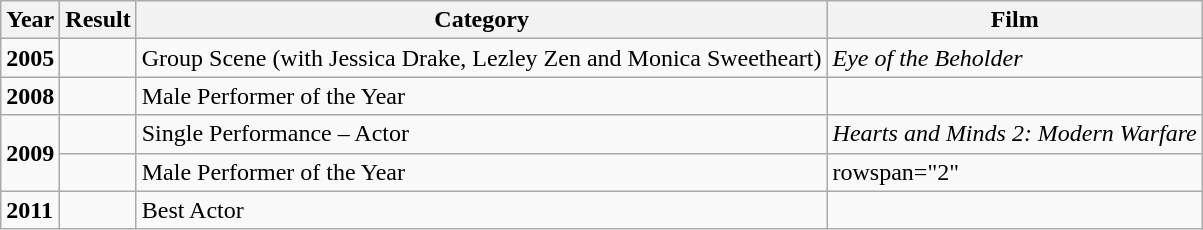<table class="wikitable">
<tr>
<th>Year</th>
<th>Result</th>
<th>Category</th>
<th>Film</th>
</tr>
<tr>
<td><strong>2005</strong></td>
<td></td>
<td>Group Scene (with Jessica Drake, Lezley Zen and Monica Sweetheart)</td>
<td><em>Eye of the Beholder</em></td>
</tr>
<tr>
<td><strong>2008</strong></td>
<td></td>
<td>Male Performer of the Year</td>
<td></td>
</tr>
<tr>
<td rowspan="2"><strong>2009</strong></td>
<td></td>
<td>Single Performance – Actor</td>
<td><em>Hearts and Minds 2: Modern Warfare</em></td>
</tr>
<tr>
<td></td>
<td>Male Performer of the Year</td>
<td>rowspan="2" </td>
</tr>
<tr>
<td><strong>2011</strong></td>
<td></td>
<td>Best Actor</td>
</tr>
</table>
